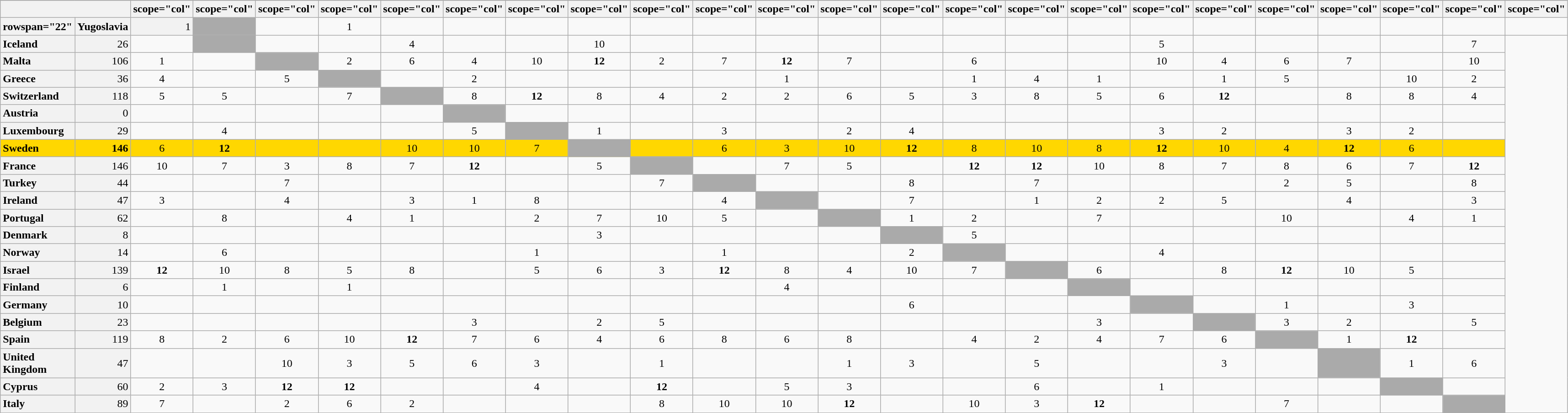<table class="wikitable plainrowheaders" style="text-align:center;">
<tr>
</tr>
<tr>
<th colspan="2"></th>
<th>scope="col" </th>
<th>scope="col" </th>
<th>scope="col" </th>
<th>scope="col" </th>
<th>scope="col" </th>
<th>scope="col" </th>
<th>scope="col" </th>
<th>scope="col" </th>
<th>scope="col" </th>
<th>scope="col" </th>
<th>scope="col" </th>
<th>scope="col" </th>
<th>scope="col" </th>
<th>scope="col" </th>
<th>scope="col" </th>
<th>scope="col" </th>
<th>scope="col" </th>
<th>scope="col" </th>
<th>scope="col" </th>
<th>scope="col" </th>
<th>scope="col" </th>
<th>scope="col" </th>
<th>scope="col" </th>
</tr>
<tr>
<th>rowspan="22" </th>
<th scope="row" style="text-align:left; background:#f2f2f2;">Yugoslavia</th>
<td style="text-align:right; background:#f2f2f2;">1</td>
<td style="text-align:left; background:#aaa;"></td>
<td></td>
<td>1</td>
<td></td>
<td></td>
<td></td>
<td></td>
<td></td>
<td></td>
<td></td>
<td></td>
<td></td>
<td></td>
<td></td>
<td></td>
<td></td>
<td></td>
<td></td>
<td></td>
<td></td>
<td></td>
<td></td>
</tr>
<tr>
<th scope="row" style="text-align:left; background:#f2f2f2;">Iceland</th>
<td style="text-align:right; background:#f2f2f2;">26</td>
<td></td>
<td style="text-align:left; background:#aaa;"></td>
<td></td>
<td></td>
<td>4</td>
<td></td>
<td></td>
<td>10</td>
<td></td>
<td></td>
<td></td>
<td></td>
<td></td>
<td></td>
<td></td>
<td></td>
<td>5</td>
<td></td>
<td></td>
<td></td>
<td></td>
<td>7</td>
</tr>
<tr>
<th scope="row" style="text-align:left; background:#f2f2f2;">Malta</th>
<td style="text-align:right; background:#f2f2f2;">106</td>
<td>1</td>
<td></td>
<td style="text-align:left; background:#aaa;"></td>
<td>2</td>
<td>6</td>
<td>4</td>
<td>10</td>
<td><strong>12</strong></td>
<td>2</td>
<td>7</td>
<td><strong>12</strong></td>
<td>7</td>
<td></td>
<td>6</td>
<td></td>
<td></td>
<td>10</td>
<td>4</td>
<td>6</td>
<td>7</td>
<td></td>
<td>10</td>
</tr>
<tr>
<th scope="row" style="text-align:left; background:#f2f2f2;">Greece</th>
<td style="text-align:right; background:#f2f2f2;">36</td>
<td>4</td>
<td></td>
<td>5</td>
<td style="text-align:left; background:#aaa;"></td>
<td></td>
<td>2</td>
<td></td>
<td></td>
<td></td>
<td></td>
<td>1</td>
<td></td>
<td></td>
<td>1</td>
<td>4</td>
<td>1</td>
<td></td>
<td>1</td>
<td>5</td>
<td></td>
<td>10</td>
<td>2</td>
</tr>
<tr>
<th scope="row" style="text-align:left; background:#f2f2f2;">Switzerland</th>
<td style="text-align:right; background:#f2f2f2;">118</td>
<td>5</td>
<td>5</td>
<td></td>
<td>7</td>
<td style="text-align:left; background:#aaa;"></td>
<td>8</td>
<td><strong>12</strong></td>
<td>8</td>
<td>4</td>
<td>2</td>
<td>2</td>
<td>6</td>
<td>5</td>
<td>3</td>
<td>8</td>
<td>5</td>
<td>6</td>
<td><strong>12</strong></td>
<td></td>
<td>8</td>
<td>8</td>
<td>4</td>
</tr>
<tr>
<th scope="row" style="text-align:left; background:#f2f2f2;">Austria</th>
<td style="text-align:right; background:#f2f2f2;">0</td>
<td></td>
<td></td>
<td></td>
<td></td>
<td></td>
<td style="text-align:left; background:#aaa;"></td>
<td></td>
<td></td>
<td></td>
<td></td>
<td></td>
<td></td>
<td></td>
<td></td>
<td></td>
<td></td>
<td></td>
<td></td>
<td></td>
<td></td>
<td></td>
<td></td>
</tr>
<tr>
<th scope="row" style="text-align:left; background:#f2f2f2;">Luxembourg</th>
<td style="text-align:right; background:#f2f2f2;">29</td>
<td></td>
<td>4</td>
<td></td>
<td></td>
<td></td>
<td>5</td>
<td style="text-align:left; background:#aaa;"></td>
<td>1</td>
<td></td>
<td>3</td>
<td></td>
<td>2</td>
<td>4</td>
<td></td>
<td></td>
<td></td>
<td>3</td>
<td>2</td>
<td></td>
<td>3</td>
<td>2</td>
<td></td>
</tr>
<tr style="background:gold;">
<th scope="row" style="text-align:left; font-weight:bold; background:gold;">Sweden</th>
<td style="text-align:right; font-weight:bold;">146</td>
<td>6</td>
<td><strong>12</strong></td>
<td></td>
<td></td>
<td>10</td>
<td>10</td>
<td>7</td>
<td style="text-align:left; background:#aaa;"></td>
<td></td>
<td>6</td>
<td>3</td>
<td>10</td>
<td><strong>12</strong></td>
<td>8</td>
<td>10</td>
<td>8</td>
<td><strong>12</strong></td>
<td>10</td>
<td>4</td>
<td><strong>12</strong></td>
<td>6</td>
<td></td>
</tr>
<tr>
<th scope="row" style="text-align:left; background:#f2f2f2;">France</th>
<td style="text-align:right; background:#f2f2f2;">146</td>
<td>10</td>
<td>7</td>
<td>3</td>
<td>8</td>
<td>7</td>
<td><strong>12</strong></td>
<td></td>
<td>5</td>
<td style="text-align:left; background:#aaa;"></td>
<td></td>
<td>7</td>
<td>5</td>
<td></td>
<td><strong>12</strong></td>
<td><strong>12</strong></td>
<td>10</td>
<td>8</td>
<td>7</td>
<td>8</td>
<td>6</td>
<td>7</td>
<td><strong>12</strong></td>
</tr>
<tr>
<th scope="row" style="text-align:left; background:#f2f2f2;">Turkey</th>
<td style="text-align:right; background:#f2f2f2;">44</td>
<td></td>
<td></td>
<td>7</td>
<td></td>
<td></td>
<td></td>
<td></td>
<td></td>
<td>7</td>
<td style="text-align:left; background:#aaa;"></td>
<td></td>
<td></td>
<td>8</td>
<td></td>
<td>7</td>
<td></td>
<td></td>
<td></td>
<td>2</td>
<td>5</td>
<td></td>
<td>8</td>
</tr>
<tr>
<th scope="row" style="text-align:left; background:#f2f2f2;">Ireland</th>
<td style="text-align:right; background:#f2f2f2;">47</td>
<td>3</td>
<td></td>
<td>4</td>
<td></td>
<td>3</td>
<td>1</td>
<td>8</td>
<td></td>
<td></td>
<td>4</td>
<td style="text-align:left; background:#aaa;"></td>
<td></td>
<td>7</td>
<td></td>
<td>1</td>
<td>2</td>
<td>2</td>
<td>5</td>
<td></td>
<td>4</td>
<td></td>
<td>3</td>
</tr>
<tr>
<th scope="row" style="text-align:left; background:#f2f2f2;">Portugal</th>
<td style="text-align:right; background:#f2f2f2;">62</td>
<td></td>
<td>8</td>
<td></td>
<td>4</td>
<td>1</td>
<td></td>
<td>2</td>
<td>7</td>
<td>10</td>
<td>5</td>
<td></td>
<td style="text-align:left; background:#aaa;"></td>
<td>1</td>
<td>2</td>
<td></td>
<td>7</td>
<td></td>
<td></td>
<td>10</td>
<td></td>
<td>4</td>
<td>1</td>
</tr>
<tr>
<th scope="row" style="text-align:left; background:#f2f2f2;">Denmark</th>
<td style="text-align:right; background:#f2f2f2;">8</td>
<td></td>
<td></td>
<td></td>
<td></td>
<td></td>
<td></td>
<td></td>
<td>3</td>
<td></td>
<td></td>
<td></td>
<td></td>
<td style="text-align:left; background:#aaa;"></td>
<td>5</td>
<td></td>
<td></td>
<td></td>
<td></td>
<td></td>
<td></td>
<td></td>
<td></td>
</tr>
<tr>
<th scope="row" style="text-align:left; background:#f2f2f2;">Norway</th>
<td style="text-align:right; background:#f2f2f2;">14</td>
<td></td>
<td>6</td>
<td></td>
<td></td>
<td></td>
<td></td>
<td>1</td>
<td></td>
<td></td>
<td>1</td>
<td></td>
<td></td>
<td>2</td>
<td style="text-align:left; background:#aaa;"></td>
<td></td>
<td></td>
<td>4</td>
<td></td>
<td></td>
<td></td>
<td></td>
<td></td>
</tr>
<tr>
<th scope="row" style="text-align:left; background:#f2f2f2;">Israel</th>
<td style="text-align:right; background:#f2f2f2;">139</td>
<td><strong>12</strong></td>
<td>10</td>
<td>8</td>
<td>5</td>
<td>8</td>
<td></td>
<td>5</td>
<td>6</td>
<td>3</td>
<td><strong>12</strong></td>
<td>8</td>
<td>4</td>
<td>10</td>
<td>7</td>
<td style="text-align:left; background:#aaa;"></td>
<td>6</td>
<td></td>
<td>8</td>
<td><strong>12</strong></td>
<td>10</td>
<td>5</td>
<td></td>
</tr>
<tr>
<th scope="row" style="text-align:left; background:#f2f2f2;">Finland</th>
<td style="text-align:right; background:#f2f2f2;">6</td>
<td></td>
<td>1</td>
<td></td>
<td>1</td>
<td></td>
<td></td>
<td></td>
<td></td>
<td></td>
<td></td>
<td>4</td>
<td></td>
<td></td>
<td></td>
<td></td>
<td style="text-align:left; background:#aaa;"></td>
<td></td>
<td></td>
<td></td>
<td></td>
<td></td>
<td></td>
</tr>
<tr>
<th scope="row" style="text-align:left; background:#f2f2f2;">Germany</th>
<td style="text-align:right; background:#f2f2f2;">10</td>
<td></td>
<td></td>
<td></td>
<td></td>
<td></td>
<td></td>
<td></td>
<td></td>
<td></td>
<td></td>
<td></td>
<td></td>
<td>6</td>
<td></td>
<td></td>
<td></td>
<td style="text-align:left; background:#aaa;"></td>
<td></td>
<td>1</td>
<td></td>
<td>3</td>
<td></td>
</tr>
<tr>
<th scope="row" style="text-align:left; background:#f2f2f2;">Belgium</th>
<td style="text-align:right; background:#f2f2f2;">23</td>
<td></td>
<td></td>
<td></td>
<td></td>
<td></td>
<td>3</td>
<td></td>
<td>2</td>
<td>5</td>
<td></td>
<td></td>
<td></td>
<td></td>
<td></td>
<td></td>
<td>3</td>
<td></td>
<td style="text-align:left; background:#aaa;"></td>
<td>3</td>
<td>2</td>
<td></td>
<td>5</td>
</tr>
<tr>
<th scope="row" style="text-align:left; background:#f2f2f2;">Spain</th>
<td style="text-align:right; background:#f2f2f2;">119</td>
<td>8</td>
<td>2</td>
<td>6</td>
<td>10</td>
<td><strong>12</strong></td>
<td>7</td>
<td>6</td>
<td>4</td>
<td>6</td>
<td>8</td>
<td>6</td>
<td>8</td>
<td></td>
<td>4</td>
<td>2</td>
<td>4</td>
<td>7</td>
<td>6</td>
<td style="text-align:left; background:#aaa;"></td>
<td>1</td>
<td><strong>12</strong></td>
<td></td>
</tr>
<tr>
<th scope="row" style="text-align:left; background:#f2f2f2;">United Kingdom</th>
<td style="text-align:right; background:#f2f2f2;">47</td>
<td></td>
<td></td>
<td>10</td>
<td>3</td>
<td>5</td>
<td>6</td>
<td>3</td>
<td></td>
<td>1</td>
<td></td>
<td></td>
<td>1</td>
<td>3</td>
<td></td>
<td>5</td>
<td></td>
<td></td>
<td>3</td>
<td></td>
<td style="text-align:left; background:#aaa;"></td>
<td>1</td>
<td>6</td>
</tr>
<tr>
<th scope="row" style="text-align:left; background:#f2f2f2;">Cyprus</th>
<td style="text-align:right; background:#f2f2f2;">60</td>
<td>2</td>
<td>3</td>
<td><strong>12</strong></td>
<td><strong>12</strong></td>
<td></td>
<td></td>
<td>4</td>
<td></td>
<td><strong>12</strong></td>
<td></td>
<td>5</td>
<td>3</td>
<td></td>
<td></td>
<td>6</td>
<td></td>
<td>1</td>
<td></td>
<td></td>
<td></td>
<td style="text-align:left; background:#aaa;"></td>
<td></td>
</tr>
<tr>
<th scope="row" style="text-align:left; background:#f2f2f2;">Italy</th>
<td style="text-align:right; background:#f2f2f2;">89</td>
<td>7</td>
<td></td>
<td>2</td>
<td>6</td>
<td>2</td>
<td></td>
<td></td>
<td></td>
<td>8</td>
<td>10</td>
<td>10</td>
<td><strong>12</strong></td>
<td></td>
<td>10</td>
<td>3</td>
<td><strong>12</strong></td>
<td></td>
<td></td>
<td>7</td>
<td></td>
<td></td>
<td style="text-align:left; background:#aaa;"></td>
</tr>
</table>
